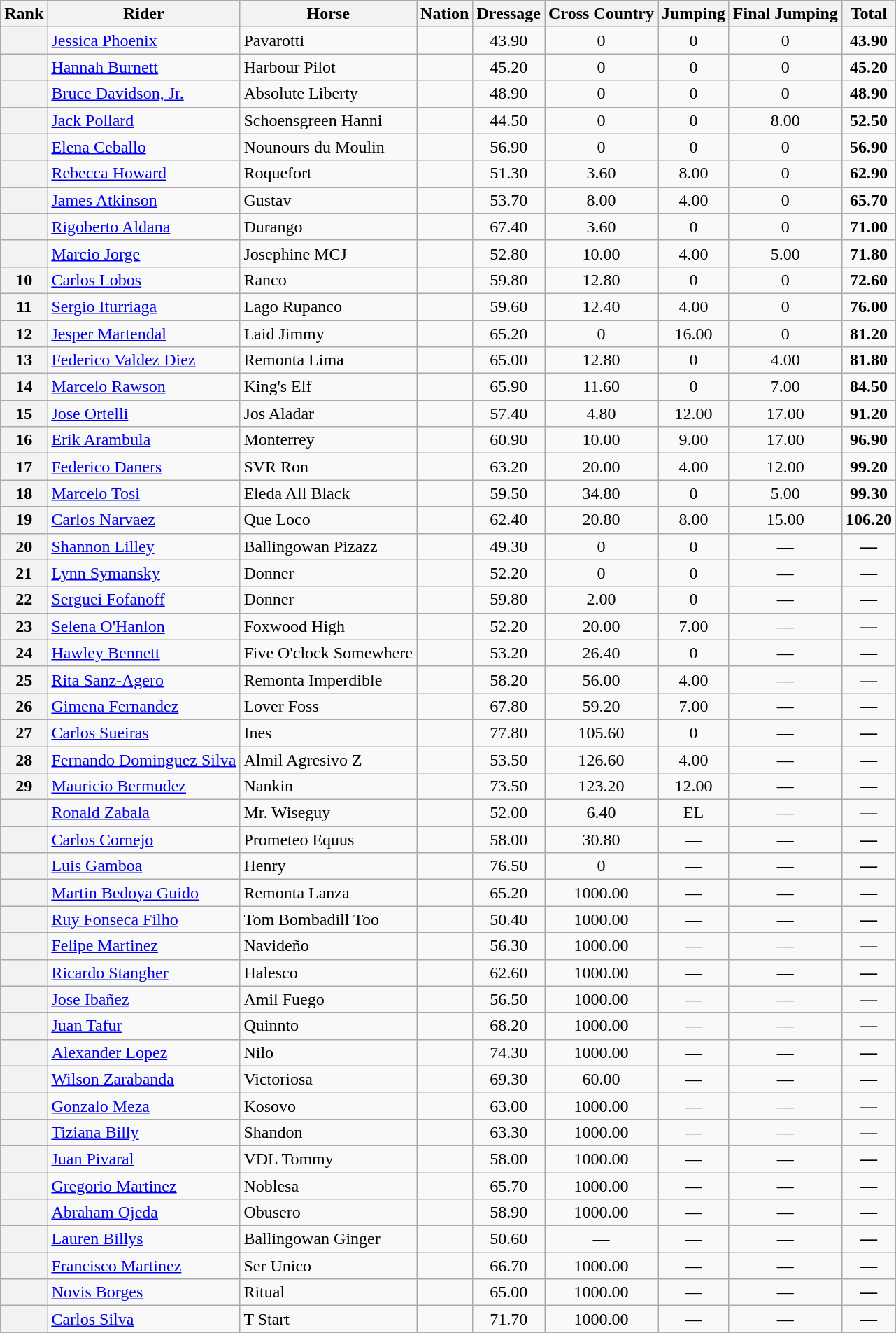<table class="wikitable sortable" style="text-align:center">
<tr>
<th>Rank</th>
<th>Rider</th>
<th>Horse</th>
<th>Nation</th>
<th>Dressage</th>
<th>Cross Country</th>
<th>Jumping</th>
<th>Final Jumping</th>
<th>Total</th>
</tr>
<tr>
<th></th>
<td align=left><a href='#'>Jessica Phoenix</a></td>
<td align=left>Pavarotti</td>
<td align=left></td>
<td>43.90</td>
<td>0</td>
<td>0</td>
<td>0</td>
<td><strong>43.90</strong></td>
</tr>
<tr>
<th></th>
<td align=left><a href='#'>Hannah Burnett</a></td>
<td align=left>Harbour Pilot</td>
<td align=left></td>
<td>45.20</td>
<td>0</td>
<td>0</td>
<td>0</td>
<td><strong>45.20</strong></td>
</tr>
<tr>
<th></th>
<td align=left><a href='#'>Bruce Davidson, Jr.</a></td>
<td align=left>Absolute Liberty</td>
<td align=left></td>
<td>48.90</td>
<td>0</td>
<td>0</td>
<td>0</td>
<td><strong>48.90</strong></td>
</tr>
<tr>
<th></th>
<td align=left><a href='#'>Jack Pollard</a></td>
<td align=left>Schoensgreen Hanni</td>
<td align=left></td>
<td>44.50</td>
<td>0</td>
<td>0</td>
<td>8.00</td>
<td><strong>52.50</strong></td>
</tr>
<tr>
<th></th>
<td align=left><a href='#'>Elena Ceballo</a></td>
<td align=left>Nounours du Moulin</td>
<td align=left></td>
<td>56.90</td>
<td>0</td>
<td>0</td>
<td>0</td>
<td><strong>56.90</strong></td>
</tr>
<tr>
<th></th>
<td align=left><a href='#'>Rebecca Howard</a></td>
<td align=left>Roquefort</td>
<td align=left></td>
<td>51.30</td>
<td>3.60</td>
<td>8.00</td>
<td>0</td>
<td><strong>62.90</strong></td>
</tr>
<tr>
<th></th>
<td align=left><a href='#'>James Atkinson</a></td>
<td align=left>Gustav</td>
<td align=left></td>
<td>53.70</td>
<td>8.00</td>
<td>4.00</td>
<td>0</td>
<td><strong>65.70</strong></td>
</tr>
<tr>
<th></th>
<td align=left><a href='#'>Rigoberto Aldana</a></td>
<td align=left>Durango</td>
<td align=left></td>
<td>67.40</td>
<td>3.60</td>
<td>0</td>
<td>0</td>
<td><strong>71.00</strong></td>
</tr>
<tr>
<th></th>
<td align=left><a href='#'>Marcio Jorge</a></td>
<td align=left>Josephine MCJ</td>
<td align=left></td>
<td>52.80</td>
<td>10.00</td>
<td>4.00</td>
<td>5.00</td>
<td><strong>71.80</strong></td>
</tr>
<tr>
<th>10</th>
<td align=left><a href='#'>Carlos Lobos</a></td>
<td align=left>Ranco</td>
<td align=left></td>
<td>59.80</td>
<td>12.80</td>
<td>0</td>
<td>0</td>
<td><strong>72.60</strong></td>
</tr>
<tr>
<th>11</th>
<td align=left><a href='#'>Sergio Iturriaga</a></td>
<td align=left>Lago Rupanco</td>
<td align=left></td>
<td>59.60</td>
<td>12.40</td>
<td>4.00</td>
<td>0</td>
<td><strong>76.00</strong></td>
</tr>
<tr>
<th>12</th>
<td align=left><a href='#'>Jesper Martendal</a></td>
<td align=left>Laid Jimmy</td>
<td align=left></td>
<td>65.20</td>
<td>0</td>
<td>16.00</td>
<td>0</td>
<td><strong>81.20</strong></td>
</tr>
<tr>
<th>13</th>
<td align=left><a href='#'>Federico Valdez Diez</a></td>
<td align=left>Remonta Lima</td>
<td align=left></td>
<td>65.00</td>
<td>12.80</td>
<td>0</td>
<td>4.00</td>
<td><strong>81.80</strong></td>
</tr>
<tr>
<th>14</th>
<td align=left><a href='#'>Marcelo Rawson</a></td>
<td align=left>King's Elf</td>
<td align=left></td>
<td>65.90</td>
<td>11.60</td>
<td>0</td>
<td>7.00</td>
<td><strong>84.50</strong></td>
</tr>
<tr>
<th>15</th>
<td align=left><a href='#'>Jose Ortelli</a></td>
<td align=left>Jos Aladar</td>
<td align=left></td>
<td>57.40</td>
<td>4.80</td>
<td>12.00</td>
<td>17.00</td>
<td><strong>91.20</strong></td>
</tr>
<tr>
<th>16</th>
<td align=left><a href='#'>Erik Arambula</a></td>
<td align=left>Monterrey</td>
<td align=left></td>
<td>60.90</td>
<td>10.00</td>
<td>9.00</td>
<td>17.00</td>
<td><strong>96.90</strong></td>
</tr>
<tr>
<th>17</th>
<td align=left><a href='#'>Federico Daners</a></td>
<td align=left>SVR Ron</td>
<td align=left></td>
<td>63.20</td>
<td>20.00</td>
<td>4.00</td>
<td>12.00</td>
<td><strong>99.20</strong></td>
</tr>
<tr>
<th>18</th>
<td align=left><a href='#'>Marcelo Tosi</a></td>
<td align=left>Eleda All Black</td>
<td align=left></td>
<td>59.50</td>
<td>34.80</td>
<td>0</td>
<td>5.00</td>
<td><strong>99.30</strong></td>
</tr>
<tr>
<th>19</th>
<td align=left><a href='#'>Carlos Narvaez</a></td>
<td align=left>Que Loco</td>
<td align=left></td>
<td>62.40</td>
<td>20.80</td>
<td>8.00</td>
<td>15.00</td>
<td><strong>106.20</strong></td>
</tr>
<tr>
<th>20</th>
<td align=left><a href='#'>Shannon Lilley</a></td>
<td align=left>Ballingowan Pizazz</td>
<td align=left></td>
<td>49.30</td>
<td>0</td>
<td>0</td>
<td>—</td>
<td><strong>—</strong></td>
</tr>
<tr>
<th>21</th>
<td align=left><a href='#'>Lynn Symansky</a></td>
<td align=left>Donner</td>
<td align=left></td>
<td>52.20</td>
<td>0</td>
<td>0</td>
<td>—</td>
<td><strong>—</strong></td>
</tr>
<tr>
<th>22</th>
<td align=left><a href='#'>Serguei Fofanoff</a></td>
<td align=left>Donner</td>
<td align=left></td>
<td>59.80</td>
<td>2.00</td>
<td>0</td>
<td>—</td>
<td><strong>—</strong></td>
</tr>
<tr>
<th>23</th>
<td align=left><a href='#'>Selena O'Hanlon</a></td>
<td align=left>Foxwood High</td>
<td align=left></td>
<td>52.20</td>
<td>20.00</td>
<td>7.00</td>
<td>—</td>
<td><strong>—</strong></td>
</tr>
<tr>
<th>24</th>
<td align=left><a href='#'>Hawley Bennett</a></td>
<td align=left>Five O'clock Somewhere</td>
<td align=left></td>
<td>53.20</td>
<td>26.40</td>
<td>0</td>
<td>—</td>
<td><strong>—</strong></td>
</tr>
<tr>
<th>25</th>
<td align=left><a href='#'>Rita Sanz-Agero</a></td>
<td align=left>Remonta Imperdible</td>
<td align=left></td>
<td>58.20</td>
<td>56.00</td>
<td>4.00</td>
<td>—</td>
<td><strong>—</strong></td>
</tr>
<tr>
<th>26</th>
<td align=left><a href='#'>Gimena Fernandez</a></td>
<td align=left>Lover Foss</td>
<td align=left></td>
<td>67.80</td>
<td>59.20</td>
<td>7.00</td>
<td>—</td>
<td><strong>—</strong></td>
</tr>
<tr>
<th>27</th>
<td align=left><a href='#'>Carlos Sueiras</a></td>
<td align=left>Ines</td>
<td align=left></td>
<td>77.80</td>
<td>105.60</td>
<td>0</td>
<td>—</td>
<td><strong>—</strong></td>
</tr>
<tr>
<th>28</th>
<td align=left><a href='#'>Fernando Dominguez Silva</a></td>
<td align=left>Almil Agresivo Z</td>
<td align=left></td>
<td>53.50</td>
<td>126.60</td>
<td>4.00</td>
<td>—</td>
<td><strong>—</strong></td>
</tr>
<tr>
<th>29</th>
<td align=left><a href='#'>Mauricio Bermudez</a></td>
<td align=left>Nankin</td>
<td align=left></td>
<td>73.50</td>
<td>123.20</td>
<td>12.00</td>
<td>—</td>
<td><strong>—</strong></td>
</tr>
<tr>
<th></th>
<td align=left><a href='#'>Ronald Zabala</a></td>
<td align=left>Mr. Wiseguy</td>
<td align=left></td>
<td>52.00</td>
<td>6.40</td>
<td>EL</td>
<td>—</td>
<td><strong>—</strong></td>
</tr>
<tr>
<th></th>
<td align=left><a href='#'>Carlos Cornejo</a></td>
<td align=left>Prometeo Equus</td>
<td align=left></td>
<td>58.00</td>
<td>30.80</td>
<td>—</td>
<td>—</td>
<td><strong>—</strong></td>
</tr>
<tr>
<th></th>
<td align=left><a href='#'>Luis Gamboa</a></td>
<td align=left>Henry</td>
<td align=left></td>
<td>76.50</td>
<td>0</td>
<td>—</td>
<td>—</td>
<td><strong>—</strong></td>
</tr>
<tr>
<th></th>
<td align=left><a href='#'>Martin Bedoya Guido</a></td>
<td align=left>Remonta Lanza</td>
<td align=left></td>
<td>65.20</td>
<td>1000.00</td>
<td>—</td>
<td>—</td>
<td><strong>—</strong></td>
</tr>
<tr>
<th></th>
<td align=left><a href='#'>Ruy Fonseca Filho</a></td>
<td align=left>Tom Bombadill Too</td>
<td align=left></td>
<td>50.40</td>
<td>1000.00</td>
<td>—</td>
<td>—</td>
<td><strong>—</strong></td>
</tr>
<tr>
<th></th>
<td align=left><a href='#'>Felipe Martinez</a></td>
<td align=left>Navideño</td>
<td align=left></td>
<td>56.30</td>
<td>1000.00</td>
<td>—</td>
<td>—</td>
<td><strong>—</strong></td>
</tr>
<tr>
<th></th>
<td align=left><a href='#'>Ricardo Stangher</a></td>
<td align=left>Halesco</td>
<td align=left></td>
<td>62.60</td>
<td>1000.00</td>
<td>—</td>
<td>—</td>
<td><strong>—</strong></td>
</tr>
<tr>
<th></th>
<td align=left><a href='#'>Jose Ibañez</a></td>
<td align=left>Amil Fuego</td>
<td align=left></td>
<td>56.50</td>
<td>1000.00</td>
<td>—</td>
<td>—</td>
<td><strong>—</strong></td>
</tr>
<tr>
<th></th>
<td align=left><a href='#'>Juan Tafur</a></td>
<td align=left>Quinnto</td>
<td align=left></td>
<td>68.20</td>
<td>1000.00</td>
<td>—</td>
<td>—</td>
<td><strong>—</strong></td>
</tr>
<tr>
<th></th>
<td align=left><a href='#'>Alexander Lopez</a></td>
<td align=left>Nilo</td>
<td align=left></td>
<td>74.30</td>
<td>1000.00</td>
<td>—</td>
<td>—</td>
<td><strong>—</strong></td>
</tr>
<tr>
<th></th>
<td align=left><a href='#'>Wilson Zarabanda</a></td>
<td align=left>Victoriosa</td>
<td align=left></td>
<td>69.30</td>
<td>60.00</td>
<td>—</td>
<td>—</td>
<td><strong>—</strong></td>
</tr>
<tr>
<th></th>
<td align=left><a href='#'>Gonzalo Meza</a></td>
<td align=left>Kosovo</td>
<td align=left></td>
<td>63.00</td>
<td>1000.00</td>
<td>—</td>
<td>—</td>
<td><strong>—</strong></td>
</tr>
<tr>
<th></th>
<td align=left><a href='#'>Tiziana Billy</a></td>
<td align=left>Shandon</td>
<td align=left></td>
<td>63.30</td>
<td>1000.00</td>
<td>—</td>
<td>—</td>
<td><strong>—</strong></td>
</tr>
<tr>
<th></th>
<td align=left><a href='#'>Juan Pivaral</a></td>
<td align=left>VDL Tommy</td>
<td align=left></td>
<td>58.00</td>
<td>1000.00</td>
<td>—</td>
<td>—</td>
<td><strong>—</strong></td>
</tr>
<tr>
<th></th>
<td align=left><a href='#'>Gregorio Martinez</a></td>
<td align=left>Noblesa</td>
<td align=left></td>
<td>65.70</td>
<td>1000.00</td>
<td>—</td>
<td>—</td>
<td><strong>—</strong></td>
</tr>
<tr>
<th></th>
<td align=left><a href='#'>Abraham Ojeda</a></td>
<td align=left>Obusero</td>
<td align=left></td>
<td>58.90</td>
<td>1000.00</td>
<td>—</td>
<td>—</td>
<td><strong>—</strong></td>
</tr>
<tr>
<th></th>
<td align=left><a href='#'>Lauren Billys</a></td>
<td align=left>Ballingowan Ginger</td>
<td align=left></td>
<td>50.60</td>
<td>—</td>
<td>—</td>
<td>—</td>
<td><strong>—</strong></td>
</tr>
<tr>
<th></th>
<td align=left><a href='#'>Francisco Martinez</a></td>
<td align=left>Ser Unico</td>
<td align=left></td>
<td>66.70</td>
<td>1000.00</td>
<td>—</td>
<td>—</td>
<td><strong>—</strong></td>
</tr>
<tr>
<th></th>
<td align=left><a href='#'>Novis Borges</a></td>
<td align=left>Ritual</td>
<td align=left></td>
<td>65.00</td>
<td>1000.00</td>
<td>—</td>
<td>—</td>
<td><strong>—</strong></td>
</tr>
<tr>
<th></th>
<td align=left><a href='#'>Carlos Silva</a></td>
<td align=left>T Start</td>
<td align=left></td>
<td>71.70</td>
<td>1000.00</td>
<td>—</td>
<td>—</td>
<td><strong>—</strong></td>
</tr>
</table>
